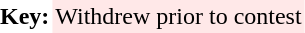<table border="0" cellspacing="0" cellpadding="2">
<tr>
<td><strong>Key:</strong></td>
<td style="text-align:center; background:#ffe8e8;">Withdrew prior to contest</td>
</tr>
</table>
